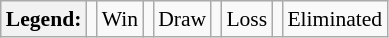<table class="wikitable" style="font-size:90%;">
<tr>
<th>Legend:</th>
<td></td>
<td>Win</td>
<td></td>
<td>Draw</td>
<td></td>
<td>Loss</td>
<td></td>
<td>Eliminated</td>
</tr>
</table>
